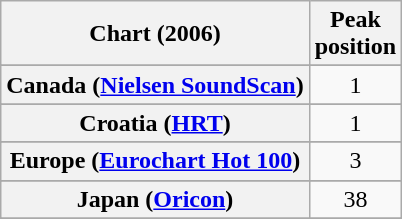<table class="wikitable sortable plainrowheaders" style="text-align:center">
<tr>
<th>Chart (2006)</th>
<th>Peak<br>position</th>
</tr>
<tr>
</tr>
<tr>
</tr>
<tr>
</tr>
<tr>
</tr>
<tr>
<th scope="row">Canada (<a href='#'>Nielsen SoundScan</a>)</th>
<td>1</td>
</tr>
<tr>
</tr>
<tr>
<th scope="row">Croatia (<a href='#'>HRT</a>)</th>
<td>1</td>
</tr>
<tr>
</tr>
<tr>
</tr>
<tr>
<th scope="row">Europe (<a href='#'>Eurochart Hot 100</a>)</th>
<td>3</td>
</tr>
<tr>
</tr>
<tr>
</tr>
<tr>
</tr>
<tr>
</tr>
<tr>
</tr>
<tr>
<th scope="row">Japan (<a href='#'>Oricon</a>)</th>
<td>38</td>
</tr>
<tr>
</tr>
<tr>
</tr>
<tr>
</tr>
<tr>
</tr>
<tr>
</tr>
<tr>
</tr>
<tr>
</tr>
<tr>
</tr>
<tr>
</tr>
<tr>
</tr>
<tr>
</tr>
<tr>
</tr>
<tr>
</tr>
<tr>
</tr>
<tr>
</tr>
<tr>
</tr>
</table>
